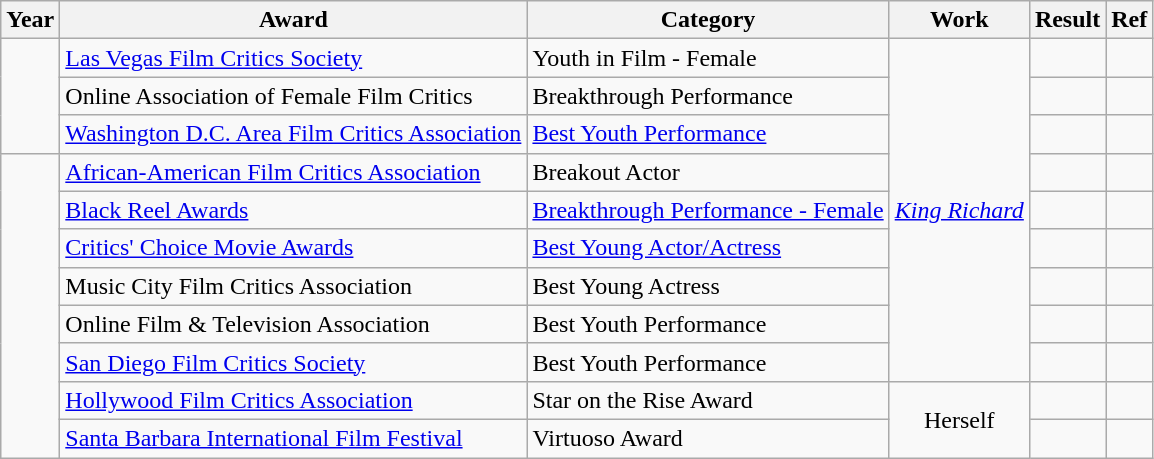<table class="wikitable sortable">
<tr>
<th>Year</th>
<th>Award</th>
<th>Category</th>
<th>Work</th>
<th>Result</th>
<th>Ref</th>
</tr>
<tr>
<td rowspan="3"></td>
<td><a href='#'>Las Vegas Film Critics Society</a></td>
<td>Youth in Film - Female</td>
<td rowspan="9" style="text-align:center;"><em><a href='#'>King Richard</a></em></td>
<td></td>
<td style="text-align: center;"></td>
</tr>
<tr>
<td>Online Association of Female Film Critics</td>
<td>Breakthrough Performance</td>
<td></td>
<td style="text-align: center;"></td>
</tr>
<tr>
<td><a href='#'>Washington D.C. Area Film Critics Association</a></td>
<td><a href='#'>Best Youth Performance</a></td>
<td></td>
<td style="text-align: center;"></td>
</tr>
<tr>
<td rowspan="8"></td>
<td><a href='#'>African-American Film Critics Association</a></td>
<td>Breakout Actor</td>
<td></td>
<td style="text-align: center;"></td>
</tr>
<tr>
<td><a href='#'>Black Reel Awards</a></td>
<td><a href='#'>Breakthrough Performance - Female</a></td>
<td></td>
<td style="text-align:center;"></td>
</tr>
<tr>
<td><a href='#'>Critics' Choice Movie Awards</a></td>
<td><a href='#'>Best Young Actor/Actress</a></td>
<td></td>
<td style="text-align: center;"></td>
</tr>
<tr>
<td>Music City Film Critics Association</td>
<td>Best Young Actress</td>
<td></td>
<td style="text-align: center;"></td>
</tr>
<tr>
<td>Online Film & Television Association</td>
<td>Best Youth Performance</td>
<td></td>
<td style="text-align: center;"></td>
</tr>
<tr>
<td><a href='#'>San Diego Film Critics Society</a></td>
<td>Best Youth Performance</td>
<td></td>
<td style="text-align: center;"></td>
</tr>
<tr>
<td><a href='#'>Hollywood Film Critics Association</a></td>
<td>Star on the Rise Award</td>
<td rowspan="2" style="text-align:center;">Herself</td>
<td></td>
<td style="text-align: center;"></td>
</tr>
<tr>
<td><a href='#'>Santa Barbara International Film Festival</a></td>
<td>Virtuoso Award</td>
<td></td>
<td style="text-align: center;"></td>
</tr>
</table>
